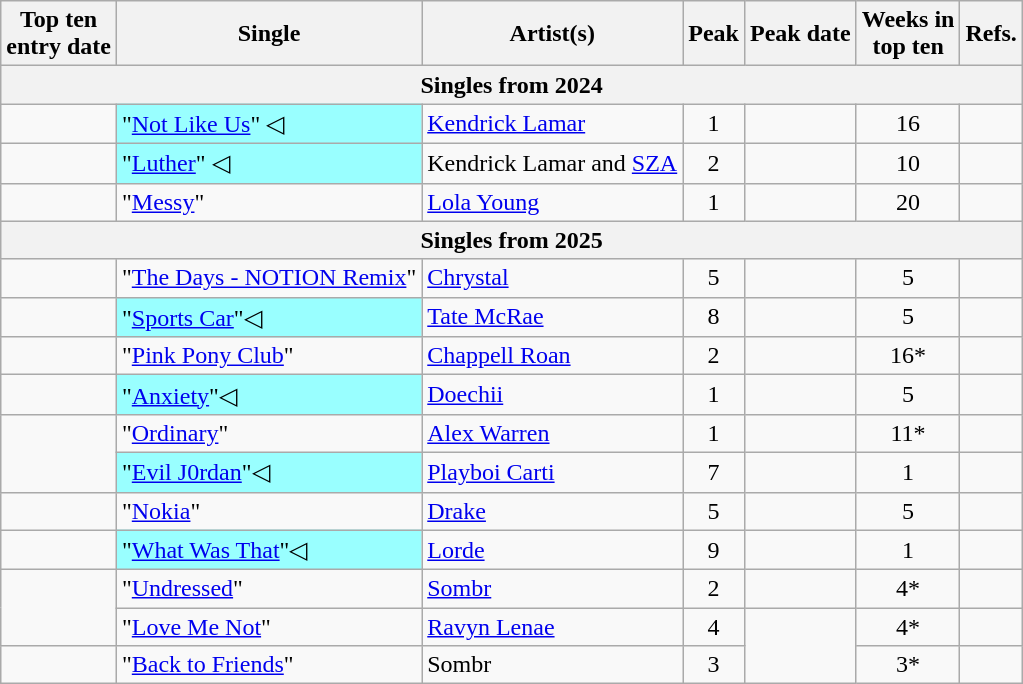<table class="wikitable sortable">
<tr>
<th>Top ten<br>entry date</th>
<th>Single</th>
<th>Artist(s)</th>
<th data-sort-type="number">Peak</th>
<th>Peak date</th>
<th data-sort-type="number">Weeks in <br> top ten</th>
<th>Refs.</th>
</tr>
<tr>
<th colspan="7">Singles from 2024</th>
</tr>
<tr>
<td></td>
<td style="background:#9ff;">"<a href='#'>Not Like Us</a>" ◁</td>
<td><a href='#'>Kendrick Lamar</a></td>
<td style="text-align:center;">1</td>
<td></td>
<td style="text-align:center;">16</td>
<td></td>
</tr>
<tr>
<td></td>
<td style="background:#9ff;">"<a href='#'>Luther</a>" ◁</td>
<td>Kendrick Lamar and <a href='#'>SZA</a></td>
<td style="text-align:center;">2</td>
<td></td>
<td style="text-align:center;">10</td>
<td></td>
</tr>
<tr>
<td></td>
<td>"<a href='#'>Messy</a>"</td>
<td><a href='#'>Lola Young</a></td>
<td style="text-align:center;">1</td>
<td></td>
<td style="text-align:center;">20</td>
<td></td>
</tr>
<tr>
<th colspan="7">Singles from 2025</th>
</tr>
<tr>
<td></td>
<td>"<a href='#'>The Days - NOTION Remix</a>"</td>
<td><a href='#'>Chrystal</a></td>
<td style="text-align:center;">5</td>
<td></td>
<td style="text-align:center;">5</td>
<td></td>
</tr>
<tr>
<td></td>
<td style="background:#9ff;">"<a href='#'>Sports Car</a>"◁</td>
<td><a href='#'>Tate McRae</a></td>
<td style="text-align:center;">8</td>
<td></td>
<td style="text-align:center;">5</td>
<td></td>
</tr>
<tr>
<td></td>
<td>"<a href='#'>Pink Pony Club</a>"</td>
<td><a href='#'>Chappell Roan</a></td>
<td style="text-align:center;">2</td>
<td></td>
<td style="text-align:center;">16*</td>
<td></td>
</tr>
<tr>
<td></td>
<td style="background:#9ff;">"<a href='#'>Anxiety</a>"◁</td>
<td><a href='#'>Doechii</a></td>
<td style="text-align:center;">1</td>
<td></td>
<td style="text-align:center;">5</td>
<td></td>
</tr>
<tr>
<td rowspan="2"></td>
<td>"<a href='#'>Ordinary</a>"</td>
<td><a href='#'>Alex Warren</a></td>
<td style="text-align:center;">1</td>
<td></td>
<td style="text-align:center;">11*</td>
<td></td>
</tr>
<tr>
<td style="background:#9ff;">"<a href='#'>Evil J0rdan</a>"◁</td>
<td><a href='#'>Playboi Carti</a></td>
<td style="text-align:center;">7</td>
<td></td>
<td style="text-align:center;">1</td>
<td></td>
</tr>
<tr>
<td></td>
<td>"<a href='#'>Nokia</a>"</td>
<td><a href='#'>Drake</a></td>
<td style="text-align:center;">5</td>
<td></td>
<td style="text-align:center;">5</td>
<td></td>
</tr>
<tr>
<td></td>
<td style="background:#9ff;">"<a href='#'>What Was That</a>"◁</td>
<td><a href='#'>Lorde</a></td>
<td style="text-align:center;">9</td>
<td></td>
<td style="text-align:center;">1</td>
<td></td>
</tr>
<tr>
<td rowspan="2"></td>
<td>"<a href='#'>Undressed</a>"</td>
<td><a href='#'>Sombr</a></td>
<td style="text-align:center;">2</td>
<td></td>
<td style="text-align:center;">4*</td>
<td></td>
</tr>
<tr>
<td>"<a href='#'>Love Me Not</a>"</td>
<td><a href='#'>Ravyn Lenae</a></td>
<td style="text-align:center;">4</td>
<td rowspan="2"></td>
<td style="text-align:center;">4*</td>
<td></td>
</tr>
<tr>
<td></td>
<td>"<a href='#'>Back to Friends</a>"</td>
<td>Sombr</td>
<td style="text-align:center;">3</td>
<td style="text-align:center;">3*</td>
<td></td>
</tr>
</table>
